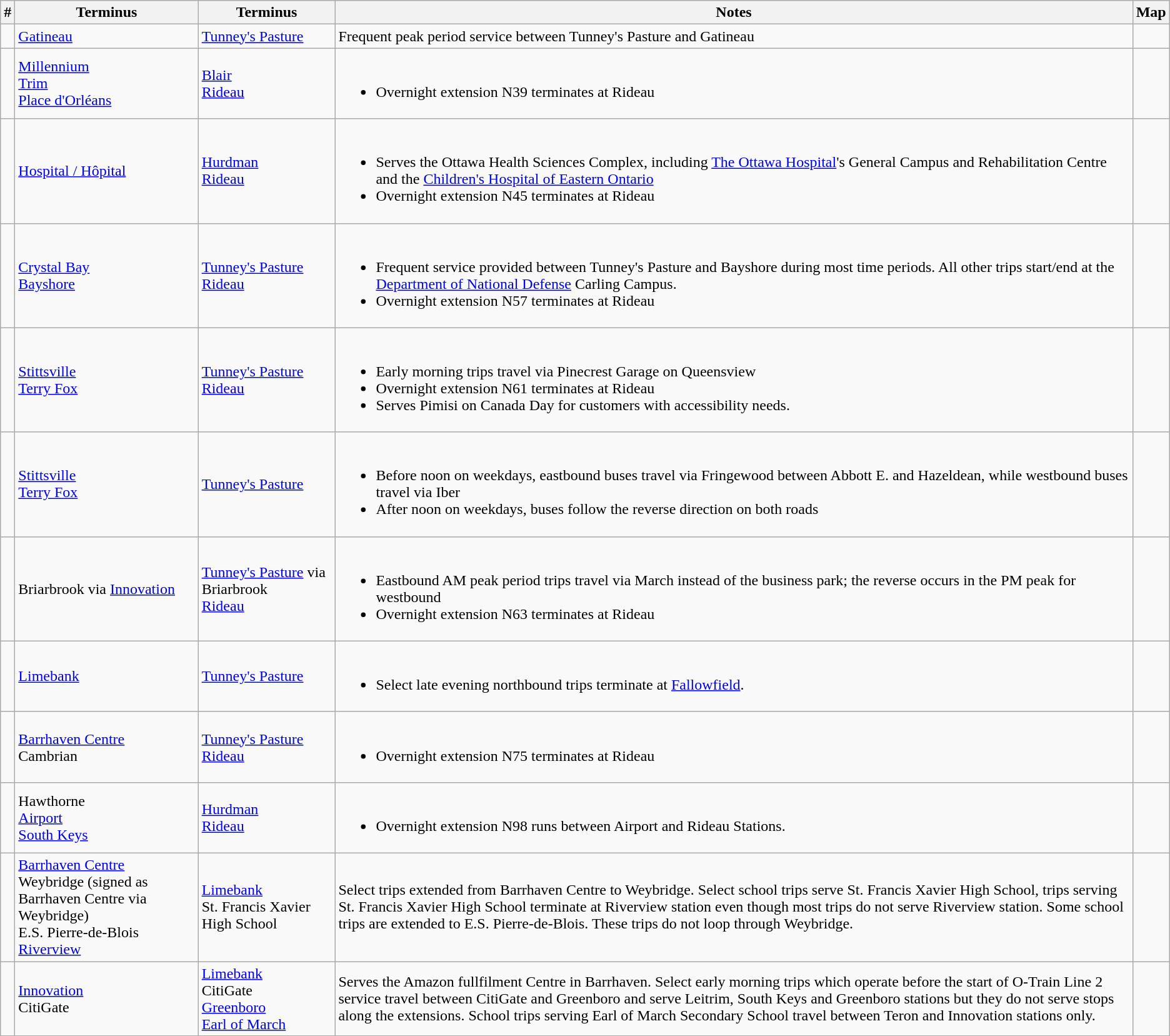<table class="wikitable">
<tr>
<th>#</th>
<th>Terminus</th>
<th>Terminus</th>
<th>Notes</th>
<th>Map</th>
</tr>
<tr>
<td></td>
<td><a href='#'>Gatineau</a></td>
<td><a href='#'>Tunney's Pasture</a></td>
<td>Frequent peak period service between Tunney's Pasture and Gatineau</td>
<td></td>
</tr>
<tr>
<td></td>
<td><a href='#'>Millennium</a><br> <a href='#'>Trim</a><br> <a href='#'>Place d'Orléans</a></td>
<td><a href='#'>Blair</a><br> <a href='#'>Rideau</a></td>
<td><br><ul><li>Overnight extension N39 terminates at Rideau</li></ul></td>
<td></td>
</tr>
<tr>
<td></td>
<td><a href='#'>Hospital / Hôpital</a></td>
<td><a href='#'>Hurdman</a><br> <a href='#'>Rideau</a></td>
<td><br><ul><li>Serves the Ottawa Health Sciences Complex, including <a href='#'>The Ottawa Hospital</a>'s General Campus and Rehabilitation Centre and the <a href='#'>Children's Hospital of Eastern Ontario</a></li><li>Overnight extension N45 terminates at Rideau</li></ul></td>
<td></td>
</tr>
<tr>
<td></td>
<td><a href='#'>Crystal Bay</a><br><a href='#'>Bayshore</a></td>
<td style="white-space:nowrap"><a href='#'>Tunney's Pasture</a><br> <a href='#'>Rideau</a></td>
<td><br><ul><li>Frequent service provided between Tunney's Pasture and Bayshore during most time periods. All other trips start/end at the <a href='#'>Department of National Defense</a> Carling Campus.</li><li>Overnight extension N57 terminates at Rideau</li></ul></td>
<td></td>
</tr>
<tr>
<td></td>
<td><a href='#'>Stittsville</a><br> <a href='#'>Terry Fox</a></td>
<td><a href='#'>Tunney's Pasture</a><br> <a href='#'>Rideau</a></td>
<td><br><ul><li>Early morning trips travel via Pinecrest Garage on Queensview</li><li>Overnight extension N61 terminates at Rideau</li><li>Serves Pimisi on Canada Day for customers with accessibility needs.</li></ul></td>
<td></td>
</tr>
<tr>
<td></td>
<td><a href='#'>Stittsville</a><br> <a href='#'>Terry Fox</a></td>
<td><a href='#'>Tunney's Pasture</a></td>
<td><br><ul><li>Before noon on weekdays, eastbound buses travel via Fringewood between Abbott E. and Hazeldean, while westbound buses travel via Iber</li><li>After noon on weekdays, buses follow the reverse direction on both roads</li></ul></td>
<td></td>
</tr>
<tr>
<td></td>
<td>Briarbrook via <a href='#'>Innovation</a></td>
<td><a href='#'>Tunney's Pasture</a> via Briarbrook<br> <a href='#'>Rideau</a></td>
<td><br><ul><li>Eastbound AM peak period trips travel via March instead of the business park; the reverse occurs in the PM peak for westbound</li><li>Overnight extension N63 terminates at Rideau</li></ul></td>
<td></td>
</tr>
<tr>
<td></td>
<td><a href='#'>Limebank</a></td>
<td><a href='#'>Tunney's Pasture</a></td>
<td><br><ul><li>Select late evening northbound trips terminate at <a href='#'>Fallowfield</a>.</li></ul></td>
<td></td>
</tr>
<tr>
<td></td>
<td style="white-space:nowrap"><a href='#'>Barrhaven Centre</a><br>Cambrian</td>
<td><a href='#'>Tunney's Pasture</a><br> <a href='#'>Rideau</a></td>
<td><br><ul><li>Overnight extension N75 terminates at Rideau</li></ul></td>
<td></td>
</tr>
<tr>
<td></td>
<td>Hawthorne<br> <a href='#'>Airport</a><br> <a href='#'>South Keys</a></td>
<td><a href='#'>Hurdman</a><br> <a href='#'>Rideau</a></td>
<td><br><ul><li>Overnight extension N98 runs between Airport and Rideau Stations.</li></ul></td>
<td></td>
</tr>
<tr>
<td></td>
<td><a href='#'>Barrhaven Centre</a><br> Weybridge (signed as Barrhaven Centre via Weybridge)<br> E.S. Pierre-de-Blois<br> <a href='#'>Riverview</a></td>
<td><a href='#'>Limebank</a><br> St. Francis Xavier High School</td>
<td>Select trips extended from Barrhaven Centre to Weybridge. Select school trips serve St. Francis Xavier High School, trips serving St. Francis Xavier High School terminate at Riverview station even though most trips do not serve Riverview station. Some school trips are extended to E.S. Pierre-de-Blois. These trips do not loop through Weybridge.</td>
<td></td>
</tr>
<tr>
<td></td>
<td><a href='#'>Innovation</a><br> CitiGate<br></td>
<td><a href='#'>Limebank</a><br> CitiGate<br> <a href='#'>Greenboro</a><br> <a href='#'>Earl of March</a></td>
<td>Serves the Amazon fullfilment Centre in Barrhaven. Select early morning trips which operate before the start of O-Train Line 2 service travel between CitiGate and Greenboro and serve Leitrim, South Keys and Greenboro stations but they do not serve stops along the extensions. School trips serving Earl of March Secondary School travel between Teron and Innovation stations only.</td>
<td></td>
</tr>
</table>
